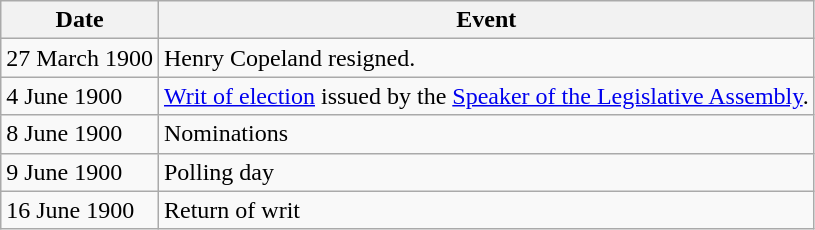<table class="wikitable">
<tr>
<th>Date</th>
<th>Event</th>
</tr>
<tr>
<td>27 March 1900</td>
<td>Henry Copeland resigned.</td>
</tr>
<tr>
<td>4 June 1900</td>
<td><a href='#'>Writ of election</a> issued by the <a href='#'>Speaker of the Legislative Assembly</a>.</td>
</tr>
<tr>
<td>8 June 1900</td>
<td>Nominations</td>
</tr>
<tr>
<td>9 June 1900</td>
<td>Polling day</td>
</tr>
<tr>
<td>16 June 1900</td>
<td>Return of writ</td>
</tr>
</table>
